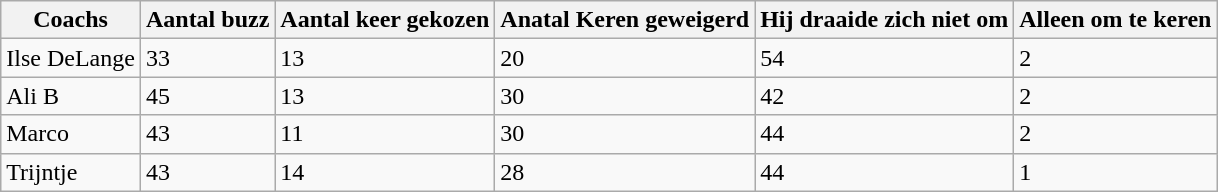<table class="wikitable">
<tr>
<th>Coachs</th>
<th>Aantal buzz</th>
<th>Aantal keer gekozen</th>
<th>Anatal Keren geweigerd</th>
<th>Hij draaide zich niet om</th>
<th>Alleen om te keren</th>
</tr>
<tr>
<td>Ilse DeLange</td>
<td>33</td>
<td>13</td>
<td>20</td>
<td>54</td>
<td>2</td>
</tr>
<tr>
<td>Ali B</td>
<td>45</td>
<td>13</td>
<td>30</td>
<td>42</td>
<td>2</td>
</tr>
<tr>
<td>Marco</td>
<td>43</td>
<td>11</td>
<td>30</td>
<td>44</td>
<td>2</td>
</tr>
<tr>
<td>Trijntje</td>
<td>43</td>
<td>14</td>
<td>28</td>
<td>44</td>
<td>1</td>
</tr>
</table>
